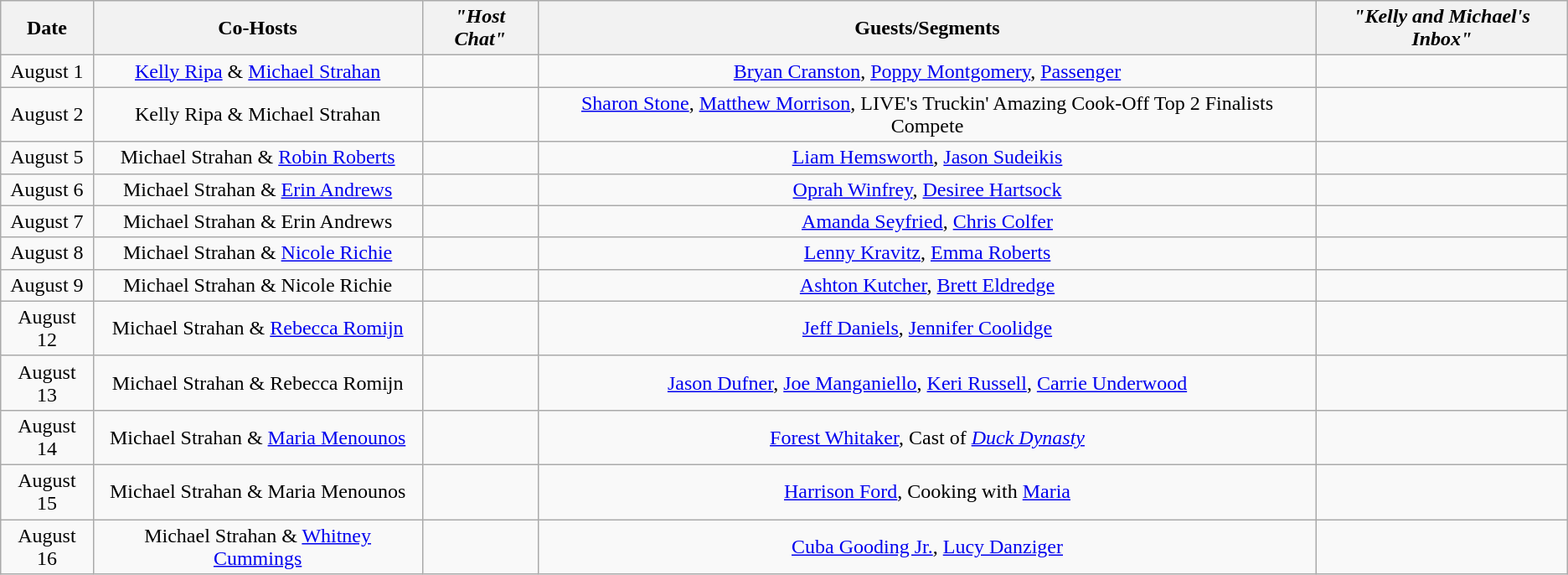<table class="wikitable sortable" style="text-align:center;">
<tr>
<th>Date</th>
<th>Co-Hosts</th>
<th><em>"Host Chat"</em></th>
<th>Guests/Segments</th>
<th><em>"Kelly and Michael's Inbox"</em></th>
</tr>
<tr>
<td>August 1</td>
<td><a href='#'>Kelly Ripa</a> & <a href='#'>Michael Strahan</a></td>
<td></td>
<td><a href='#'>Bryan Cranston</a>, <a href='#'>Poppy Montgomery</a>, <a href='#'>Passenger</a></td>
<td></td>
</tr>
<tr>
<td>August 2</td>
<td>Kelly Ripa & Michael Strahan</td>
<td></td>
<td><a href='#'>Sharon Stone</a>, <a href='#'>Matthew Morrison</a>, LIVE's Truckin' Amazing Cook-Off Top 2 Finalists Compete</td>
<td></td>
</tr>
<tr>
<td>August 5</td>
<td>Michael Strahan & <a href='#'>Robin Roberts</a></td>
<td></td>
<td><a href='#'>Liam Hemsworth</a>, <a href='#'>Jason Sudeikis</a></td>
<td></td>
</tr>
<tr>
<td>August 6</td>
<td>Michael Strahan & <a href='#'>Erin Andrews</a></td>
<td></td>
<td><a href='#'>Oprah Winfrey</a>, <a href='#'>Desiree Hartsock</a></td>
<td></td>
</tr>
<tr>
<td>August 7</td>
<td>Michael Strahan & Erin Andrews</td>
<td></td>
<td><a href='#'>Amanda Seyfried</a>, <a href='#'>Chris Colfer</a></td>
<td></td>
</tr>
<tr>
<td>August 8</td>
<td>Michael Strahan & <a href='#'>Nicole Richie</a></td>
<td></td>
<td><a href='#'>Lenny Kravitz</a>, <a href='#'>Emma Roberts</a></td>
<td></td>
</tr>
<tr>
<td>August 9</td>
<td>Michael Strahan & Nicole Richie</td>
<td></td>
<td><a href='#'>Ashton Kutcher</a>, <a href='#'>Brett Eldredge</a></td>
<td></td>
</tr>
<tr>
<td>August 12</td>
<td>Michael Strahan & <a href='#'>Rebecca Romijn</a></td>
<td></td>
<td><a href='#'>Jeff Daniels</a>, <a href='#'>Jennifer Coolidge</a></td>
<td></td>
</tr>
<tr>
<td>August 13</td>
<td>Michael Strahan & Rebecca Romijn</td>
<td></td>
<td><a href='#'>Jason Dufner</a>, <a href='#'>Joe Manganiello</a>, <a href='#'>Keri Russell</a>, <a href='#'>Carrie Underwood</a></td>
<td></td>
</tr>
<tr>
<td>August 14</td>
<td>Michael Strahan & <a href='#'>Maria Menounos</a></td>
<td></td>
<td><a href='#'>Forest Whitaker</a>, Cast of <em><a href='#'>Duck Dynasty</a></em></td>
<td></td>
</tr>
<tr>
<td>August 15</td>
<td>Michael Strahan & Maria Menounos</td>
<td></td>
<td><a href='#'>Harrison Ford</a>, Cooking with <a href='#'>Maria</a></td>
<td></td>
</tr>
<tr>
<td>August 16</td>
<td>Michael Strahan & <a href='#'>Whitney Cummings</a></td>
<td></td>
<td><a href='#'>Cuba Gooding Jr.</a>, <a href='#'>Lucy Danziger</a></td>
<td></td>
</tr>
</table>
